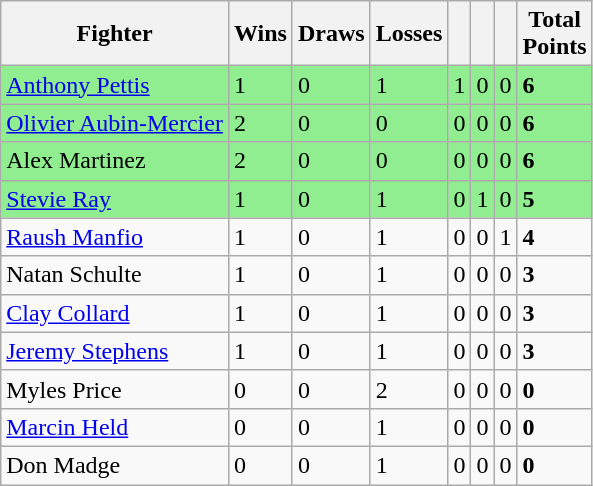<table class="wikitable sortable">
<tr>
<th>Fighter</th>
<th>Wins</th>
<th>Draws</th>
<th>Losses</th>
<th></th>
<th></th>
<th></th>
<th>Total<br> Points</th>
</tr>
<tr style="background:#90EE90;">
<td> <a href='#'>Anthony Pettis</a></td>
<td>1</td>
<td>0</td>
<td>1</td>
<td>1</td>
<td>0</td>
<td>0</td>
<td><strong>6</strong></td>
</tr>
<tr style="background:#90EE90;">
<td> <a href='#'>Olivier Aubin-Mercier</a></td>
<td>2</td>
<td>0</td>
<td>0</td>
<td>0</td>
<td>0</td>
<td>0</td>
<td><strong>6</strong></td>
</tr>
<tr style="background:#90EE90;">
<td> Alex Martinez</td>
<td>2</td>
<td>0</td>
<td>0</td>
<td>0</td>
<td>0</td>
<td>0</td>
<td><strong>6</strong></td>
</tr>
<tr style="background:#90EE90;">
<td> <a href='#'>Stevie Ray</a></td>
<td>1</td>
<td>0</td>
<td>1</td>
<td>0</td>
<td>1</td>
<td>0</td>
<td><strong>5</strong></td>
</tr>
<tr>
<td> <a href='#'>Raush Manfio</a></td>
<td>1</td>
<td>0</td>
<td>1</td>
<td>0</td>
<td>0</td>
<td>1</td>
<td><strong>4</strong></td>
</tr>
<tr>
<td> Natan Schulte</td>
<td>1</td>
<td>0</td>
<td>1</td>
<td>0</td>
<td>0</td>
<td>0</td>
<td><strong>3</strong></td>
</tr>
<tr>
<td> <a href='#'>Clay Collard</a></td>
<td>1</td>
<td>0</td>
<td>1</td>
<td>0</td>
<td>0</td>
<td>0</td>
<td><strong>3</strong></td>
</tr>
<tr>
<td> <a href='#'>Jeremy Stephens</a></td>
<td>1</td>
<td>0</td>
<td>1</td>
<td>0</td>
<td>0</td>
<td>0</td>
<td><strong>3</strong></td>
</tr>
<tr>
<td> Myles Price</td>
<td>0</td>
<td>0</td>
<td>2</td>
<td>0</td>
<td>0</td>
<td>0</td>
<td><strong>0</strong></td>
</tr>
<tr>
<td> <a href='#'>Marcin Held</a></td>
<td>0</td>
<td>0</td>
<td>1</td>
<td>0</td>
<td>0</td>
<td>0</td>
<td><strong>0</strong></td>
</tr>
<tr>
<td> Don Madge</td>
<td>0</td>
<td>0</td>
<td>1</td>
<td>0</td>
<td>0</td>
<td>0</td>
<td><strong>0</strong></td>
</tr>
</table>
